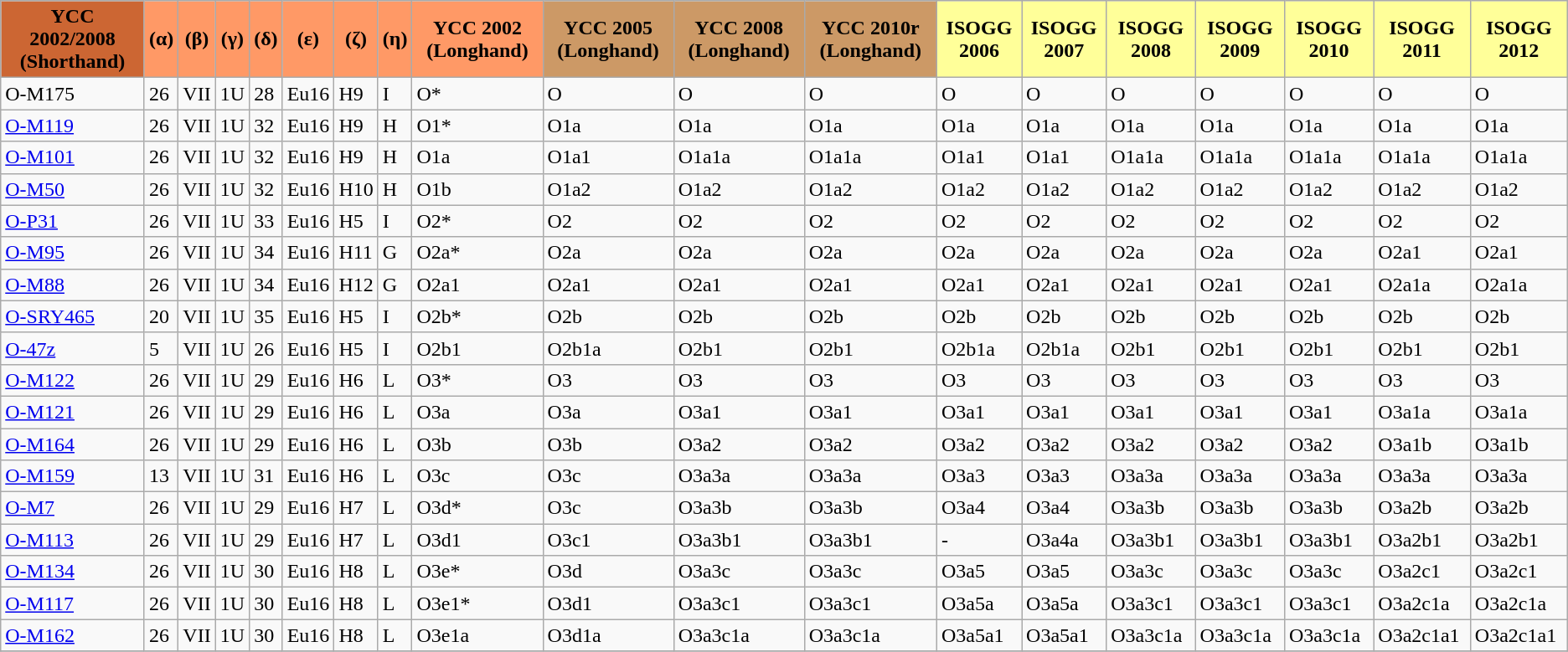<table class="wikitable">
<tr>
<th align="center" style="background:#c63;"><strong>YCC 2002/2008 (Shorthand)</strong></th>
<th align="center" style="background:#f96;"><strong>(α)</strong></th>
<th align="center" style="background:#f96;"><strong>(β)</strong></th>
<th align="center" style="background:#f96;"><strong>(γ)</strong></th>
<td align="center" style="background:#f96;"><strong>(δ)</strong></td>
<td align="center" style="background:#f96;"><strong>(ε)</strong></td>
<td align="center" style="background:#f96;"><strong>(ζ)</strong></td>
<td align="center" style="background:#f96"><strong>(η)</strong></td>
<td align="center" style="background:#f96"><strong>YCC 2002 (Longhand)</strong></td>
<td align="center" style="background:#c96;"><strong>YCC 2005 (Longhand)</strong></td>
<td align="center" style="background:#c96;"><strong>YCC 2008 (Longhand)</strong></td>
<td align="center" style="background:#c96;"><strong>YCC 2010r (Longhand)</strong></td>
<td align="center" style="background:#ff9;"><strong>ISOGG 2006</strong></td>
<td align="center" style="background:#ff9;"><strong>ISOGG 2007</strong></td>
<td align="center" style="background:#ff9;"><strong>ISOGG 2008</strong></td>
<td align="center" style="background:#ff9;"><strong>ISOGG 2009</strong></td>
<td align="center" style="background:#ff9;"><strong>ISOGG 2010</strong></td>
<td align="center" style="background:#ff9;"><strong>ISOGG 2011</strong></td>
<td align="center" style="background:#ff9;"><strong>ISOGG 2012</strong></td>
</tr>
<tr>
<td>O-M175</td>
<td>26</td>
<td>VII</td>
<td>1U</td>
<td>28</td>
<td>Eu16</td>
<td>H9</td>
<td>I</td>
<td>O*</td>
<td>O</td>
<td>O</td>
<td>O</td>
<td>O</td>
<td>O</td>
<td>O</td>
<td>O</td>
<td>O</td>
<td>O</td>
<td>O</td>
</tr>
<tr>
<td><a href='#'>O-M119</a></td>
<td>26</td>
<td>VII</td>
<td>1U</td>
<td>32</td>
<td>Eu16</td>
<td>H9</td>
<td>H</td>
<td>O1*</td>
<td>O1a</td>
<td>O1a</td>
<td>O1a</td>
<td>O1a</td>
<td>O1a</td>
<td>O1a</td>
<td>O1a</td>
<td>O1a</td>
<td>O1a</td>
<td>O1a</td>
</tr>
<tr>
<td><a href='#'>O-M101</a></td>
<td>26</td>
<td>VII</td>
<td>1U</td>
<td>32</td>
<td>Eu16</td>
<td>H9</td>
<td>H</td>
<td>O1a</td>
<td>O1a1</td>
<td>O1a1a</td>
<td>O1a1a</td>
<td>O1a1</td>
<td>O1a1</td>
<td>O1a1a</td>
<td>O1a1a</td>
<td>O1a1a</td>
<td>O1a1a</td>
<td>O1a1a</td>
</tr>
<tr>
<td><a href='#'>O-M50</a></td>
<td>26</td>
<td>VII</td>
<td>1U</td>
<td>32</td>
<td>Eu16</td>
<td>H10</td>
<td>H</td>
<td>O1b</td>
<td>O1a2</td>
<td>O1a2</td>
<td>O1a2</td>
<td>O1a2</td>
<td>O1a2</td>
<td>O1a2</td>
<td>O1a2</td>
<td>O1a2</td>
<td>O1a2</td>
<td>O1a2</td>
</tr>
<tr>
<td><a href='#'>O-P31</a></td>
<td>26</td>
<td>VII</td>
<td>1U</td>
<td>33</td>
<td>Eu16</td>
<td>H5</td>
<td>I</td>
<td>O2*</td>
<td>O2</td>
<td>O2</td>
<td>O2</td>
<td>O2</td>
<td>O2</td>
<td>O2</td>
<td>O2</td>
<td>O2</td>
<td>O2</td>
<td>O2</td>
</tr>
<tr>
<td><a href='#'>O-M95</a></td>
<td>26</td>
<td>VII</td>
<td>1U</td>
<td>34</td>
<td>Eu16</td>
<td>H11</td>
<td>G</td>
<td>O2a*</td>
<td>O2a</td>
<td>O2a</td>
<td>O2a</td>
<td>O2a</td>
<td>O2a</td>
<td>O2a</td>
<td>O2a</td>
<td>O2a</td>
<td>O2a1</td>
<td>O2a1</td>
</tr>
<tr>
<td><a href='#'>O-M88</a></td>
<td>26</td>
<td>VII</td>
<td>1U</td>
<td>34</td>
<td>Eu16</td>
<td>H12</td>
<td>G</td>
<td>O2a1</td>
<td>O2a1</td>
<td>O2a1</td>
<td>O2a1</td>
<td>O2a1</td>
<td>O2a1</td>
<td>O2a1</td>
<td>O2a1</td>
<td>O2a1</td>
<td>O2a1a</td>
<td>O2a1a</td>
</tr>
<tr>
<td><a href='#'>O-SRY465</a></td>
<td>20</td>
<td>VII</td>
<td>1U</td>
<td>35</td>
<td>Eu16</td>
<td>H5</td>
<td>I</td>
<td>O2b*</td>
<td>O2b</td>
<td>O2b</td>
<td>O2b</td>
<td>O2b</td>
<td>O2b</td>
<td>O2b</td>
<td>O2b</td>
<td>O2b</td>
<td>O2b</td>
<td>O2b</td>
</tr>
<tr>
<td><a href='#'>O-47z</a></td>
<td>5</td>
<td>VII</td>
<td>1U</td>
<td>26</td>
<td>Eu16</td>
<td>H5</td>
<td>I</td>
<td>O2b1</td>
<td>O2b1a</td>
<td>O2b1</td>
<td>O2b1</td>
<td>O2b1a</td>
<td>O2b1a</td>
<td>O2b1</td>
<td>O2b1</td>
<td>O2b1</td>
<td>O2b1</td>
<td>O2b1</td>
</tr>
<tr>
<td><a href='#'>O-M122</a></td>
<td>26</td>
<td>VII</td>
<td>1U</td>
<td>29</td>
<td>Eu16</td>
<td>H6</td>
<td>L</td>
<td>O3*</td>
<td>O3</td>
<td>O3</td>
<td>O3</td>
<td>O3</td>
<td>O3</td>
<td>O3</td>
<td>O3</td>
<td>O3</td>
<td>O3</td>
<td>O3</td>
</tr>
<tr>
<td><a href='#'>O-M121</a></td>
<td>26</td>
<td>VII</td>
<td>1U</td>
<td>29</td>
<td>Eu16</td>
<td>H6</td>
<td>L</td>
<td>O3a</td>
<td>O3a</td>
<td>O3a1</td>
<td>O3a1</td>
<td>O3a1</td>
<td>O3a1</td>
<td>O3a1</td>
<td>O3a1</td>
<td>O3a1</td>
<td>O3a1a</td>
<td>O3a1a</td>
</tr>
<tr>
<td><a href='#'>O-M164</a></td>
<td>26</td>
<td>VII</td>
<td>1U</td>
<td>29</td>
<td>Eu16</td>
<td>H6</td>
<td>L</td>
<td>O3b</td>
<td>O3b</td>
<td>O3a2</td>
<td>O3a2</td>
<td>O3a2</td>
<td>O3a2</td>
<td>O3a2</td>
<td>O3a2</td>
<td>O3a2</td>
<td>O3a1b</td>
<td>O3a1b</td>
</tr>
<tr>
<td><a href='#'>O-M159</a></td>
<td>13</td>
<td>VII</td>
<td>1U</td>
<td>31</td>
<td>Eu16</td>
<td>H6</td>
<td>L</td>
<td>O3c</td>
<td>O3c</td>
<td>O3a3a</td>
<td>O3a3a</td>
<td>O3a3</td>
<td>O3a3</td>
<td>O3a3a</td>
<td>O3a3a</td>
<td>O3a3a</td>
<td>O3a3a</td>
<td>O3a3a</td>
</tr>
<tr>
<td><a href='#'>O-M7</a></td>
<td>26</td>
<td>VII</td>
<td>1U</td>
<td>29</td>
<td>Eu16</td>
<td>H7</td>
<td>L</td>
<td>O3d*</td>
<td>O3c</td>
<td>O3a3b</td>
<td>O3a3b</td>
<td>O3a4</td>
<td>O3a4</td>
<td>O3a3b</td>
<td>O3a3b</td>
<td>O3a3b</td>
<td>O3a2b</td>
<td>O3a2b</td>
</tr>
<tr>
<td><a href='#'>O-M113</a></td>
<td>26</td>
<td>VII</td>
<td>1U</td>
<td>29</td>
<td>Eu16</td>
<td>H7</td>
<td>L</td>
<td>O3d1</td>
<td>O3c1</td>
<td>O3a3b1</td>
<td>O3a3b1</td>
<td>-</td>
<td>O3a4a</td>
<td>O3a3b1</td>
<td>O3a3b1</td>
<td>O3a3b1</td>
<td>O3a2b1</td>
<td>O3a2b1</td>
</tr>
<tr>
<td><a href='#'>O-M134</a></td>
<td>26</td>
<td>VII</td>
<td>1U</td>
<td>30</td>
<td>Eu16</td>
<td>H8</td>
<td>L</td>
<td>O3e*</td>
<td>O3d</td>
<td>O3a3c</td>
<td>O3a3c</td>
<td>O3a5</td>
<td>O3a5</td>
<td>O3a3c</td>
<td>O3a3c</td>
<td>O3a3c</td>
<td>O3a2c1</td>
<td>O3a2c1</td>
</tr>
<tr>
<td><a href='#'>O-M117</a></td>
<td>26</td>
<td>VII</td>
<td>1U</td>
<td>30</td>
<td>Eu16</td>
<td>H8</td>
<td>L</td>
<td>O3e1*</td>
<td>O3d1</td>
<td>O3a3c1</td>
<td>O3a3c1</td>
<td>O3a5a</td>
<td>O3a5a</td>
<td>O3a3c1</td>
<td>O3a3c1</td>
<td>O3a3c1</td>
<td>O3a2c1a</td>
<td>O3a2c1a</td>
</tr>
<tr>
<td><a href='#'>O-M162</a></td>
<td>26</td>
<td>VII</td>
<td>1U</td>
<td>30</td>
<td>Eu16</td>
<td>H8</td>
<td>L</td>
<td>O3e1a</td>
<td>O3d1a</td>
<td>O3a3c1a</td>
<td>O3a3c1a</td>
<td>O3a5a1</td>
<td>O3a5a1</td>
<td>O3a3c1a</td>
<td>O3a3c1a</td>
<td>O3a3c1a</td>
<td>O3a2c1a1</td>
<td>O3a2c1a1</td>
</tr>
<tr>
</tr>
</table>
